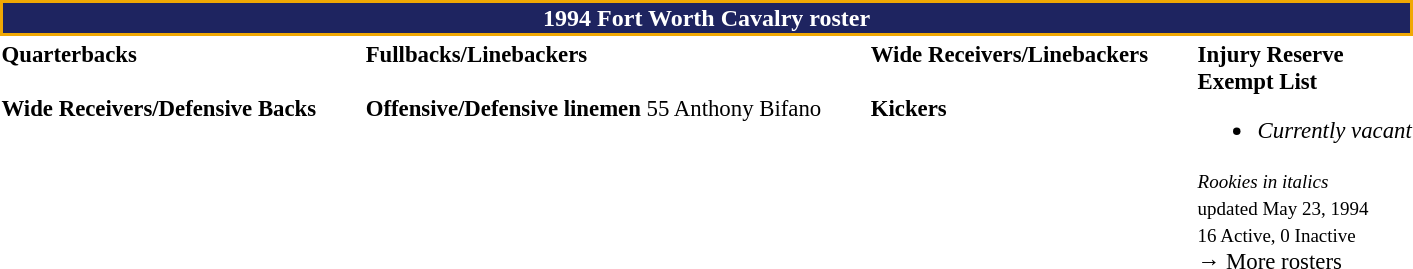<table class="toccolours" style="text-align: left;">
<tr>
<th colspan="7" style="background:#1E2460; border:2px solid #F0A804; color:white; text-align:center;"><strong>1994 Fort Worth Cavalry roster</strong></th>
</tr>
<tr>
<td style="font-size: 95%;" valign="top"><strong>Quarterbacks</strong><br>
<br><strong>Wide Receivers/Defensive Backs</strong>


</td>
<td style="width: 25px;"></td>
<td style="font-size: 95%;" valign="top"><strong>Fullbacks/Linebackers</strong><br>

<br><strong>Offensive/Defensive linemen</strong>






55 Anthony Bifano</td>
<td style="width: 25px;"></td>
<td style="font-size: 95%;" valign="top"><strong>Wide Receivers/Linebackers</strong><br><br><strong>Kickers</strong>
</td>
<td style="width: 25px;"></td>
<td style="font-size: 95%;" valign="top"><strong>Injury Reserve</strong><br><strong>Exempt List</strong><ul><li><em>Currently vacant</em></li></ul><small><em>Rookies in italics</em><br> updated May 23, 1994</small><br>
<small>16 Active, 0 Inactive</small><br>→ More rosters</td>
</tr>
<tr>
</tr>
</table>
